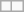<table class="wikitable">
<tr>
<td></td>
<td></td>
</tr>
</table>
